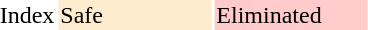<table style="margin:1em auto;">
<tr>
<td>Index</td>
<td style="background: #FFEBCD; width:100px;">Safe</td>
<td style="background: #FFCCCB; width:100px;">Eliminated</td>
</tr>
</table>
